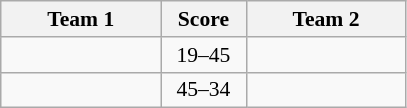<table class="wikitable" style="text-align: center; font-size:90% ">
<tr>
<th align="right" width="100">Team 1</th>
<th width="50">Score</th>
<th align="left" width="100">Team 2</th>
</tr>
<tr>
<td align=right></td>
<td align=center>19–45</td>
<td align=left><strong></strong></td>
</tr>
<tr>
<td align=right><strong></strong></td>
<td align=center>45–34</td>
<td align=left></td>
</tr>
</table>
